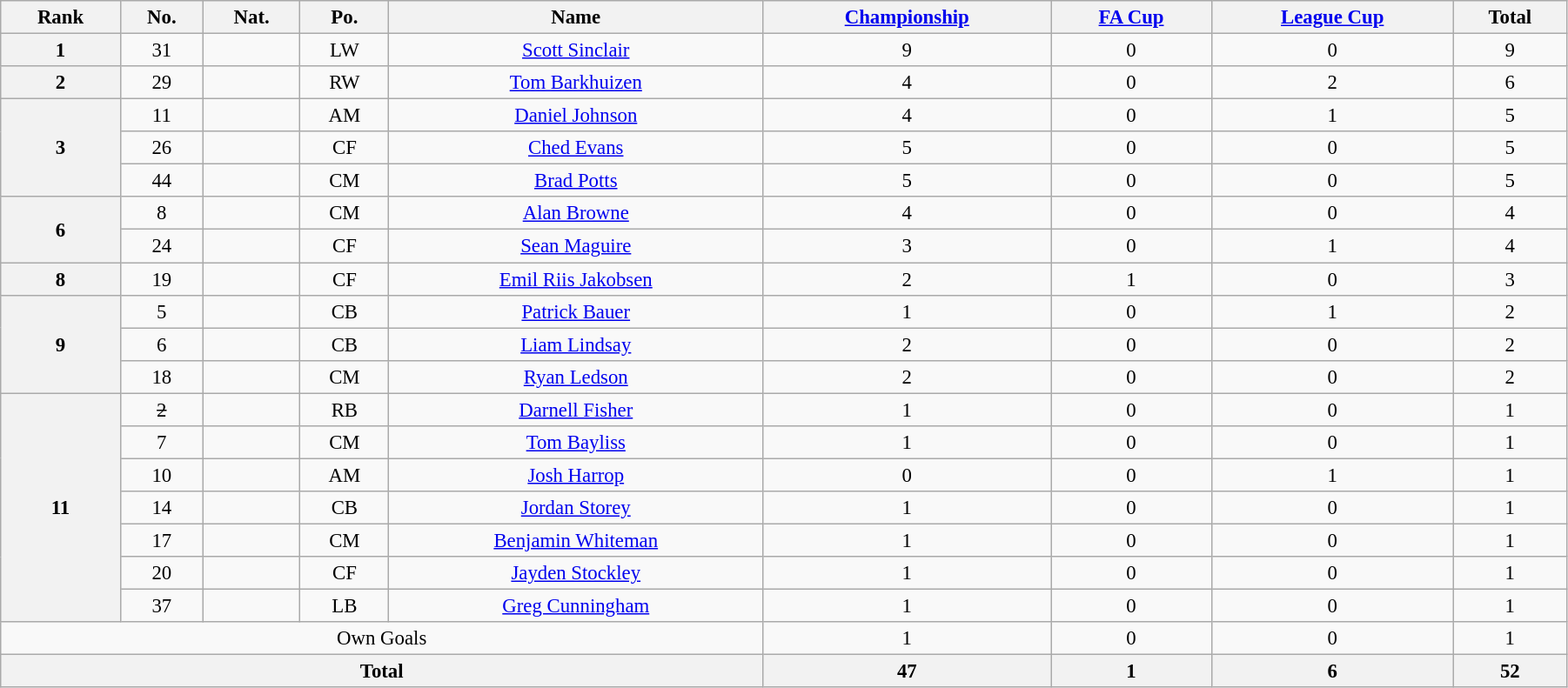<table class="wikitable" style="text-align:center; font-size:95%; width:95%;">
<tr>
<th>Rank</th>
<th>No.</th>
<th>Nat.</th>
<th>Po.</th>
<th>Name</th>
<th><a href='#'>Championship</a></th>
<th><a href='#'>FA Cup</a></th>
<th><a href='#'>League Cup</a></th>
<th>Total</th>
</tr>
<tr>
<th rowspan=1>1</th>
<td>31</td>
<td></td>
<td>LW</td>
<td><a href='#'>Scott Sinclair</a></td>
<td>9</td>
<td>0</td>
<td>0</td>
<td>9</td>
</tr>
<tr>
<th rowspan=1>2</th>
<td>29</td>
<td></td>
<td>RW</td>
<td><a href='#'>Tom Barkhuizen</a></td>
<td>4</td>
<td>0</td>
<td>2</td>
<td>6</td>
</tr>
<tr>
<th rowspan=3>3</th>
<td>11</td>
<td></td>
<td>AM</td>
<td><a href='#'>Daniel Johnson</a></td>
<td>4</td>
<td>0</td>
<td>1</td>
<td>5</td>
</tr>
<tr>
<td>26</td>
<td></td>
<td>CF</td>
<td><a href='#'>Ched Evans</a></td>
<td>5</td>
<td>0</td>
<td>0</td>
<td>5</td>
</tr>
<tr>
<td>44</td>
<td></td>
<td>CM</td>
<td><a href='#'>Brad Potts</a></td>
<td>5</td>
<td>0</td>
<td>0</td>
<td>5</td>
</tr>
<tr>
<th rowspan=2>6</th>
<td>8</td>
<td></td>
<td>CM</td>
<td><a href='#'>Alan Browne</a></td>
<td>4</td>
<td>0</td>
<td>0</td>
<td>4</td>
</tr>
<tr>
<td>24</td>
<td></td>
<td>CF</td>
<td><a href='#'>Sean Maguire</a></td>
<td>3</td>
<td>0</td>
<td>1</td>
<td>4</td>
</tr>
<tr>
<th rowspan=1>8</th>
<td>19</td>
<td></td>
<td>CF</td>
<td><a href='#'>Emil Riis Jakobsen</a></td>
<td>2</td>
<td>1</td>
<td>0</td>
<td>3</td>
</tr>
<tr>
<th rowspan=3>9</th>
<td>5</td>
<td></td>
<td>CB</td>
<td><a href='#'>Patrick Bauer</a></td>
<td>1</td>
<td>0</td>
<td>1</td>
<td>2</td>
</tr>
<tr>
<td>6</td>
<td></td>
<td>CB</td>
<td><a href='#'>Liam Lindsay</a></td>
<td>2</td>
<td>0</td>
<td>0</td>
<td>2</td>
</tr>
<tr>
<td>18</td>
<td></td>
<td>CM</td>
<td><a href='#'>Ryan Ledson</a></td>
<td>2</td>
<td>0</td>
<td>0</td>
<td>2</td>
</tr>
<tr>
<th rowspan=7>11</th>
<td><s>2 </s></td>
<td></td>
<td>RB</td>
<td><a href='#'>Darnell Fisher</a></td>
<td>1</td>
<td>0</td>
<td>0</td>
<td>1</td>
</tr>
<tr>
<td>7</td>
<td></td>
<td>CM</td>
<td><a href='#'>Tom Bayliss</a></td>
<td>1</td>
<td>0</td>
<td>0</td>
<td>1</td>
</tr>
<tr>
<td>10</td>
<td></td>
<td>AM</td>
<td><a href='#'>Josh Harrop</a></td>
<td>0</td>
<td>0</td>
<td>1</td>
<td>1</td>
</tr>
<tr>
<td>14</td>
<td></td>
<td>CB</td>
<td><a href='#'>Jordan Storey</a></td>
<td>1</td>
<td>0</td>
<td>0</td>
<td>1</td>
</tr>
<tr>
<td>17</td>
<td></td>
<td>CM</td>
<td><a href='#'>Benjamin Whiteman</a></td>
<td>1</td>
<td>0</td>
<td>0</td>
<td>1</td>
</tr>
<tr>
<td>20</td>
<td></td>
<td>CF</td>
<td><a href='#'>Jayden Stockley</a></td>
<td>1</td>
<td>0</td>
<td>0</td>
<td>1</td>
</tr>
<tr>
<td>37</td>
<td></td>
<td>LB</td>
<td><a href='#'>Greg Cunningham</a></td>
<td>1</td>
<td>0</td>
<td>0</td>
<td>1</td>
</tr>
<tr>
<td colspan=5>Own Goals</td>
<td>1</td>
<td>0</td>
<td>0</td>
<td>1</td>
</tr>
<tr>
<th colspan=5>Total</th>
<th>47</th>
<th>1</th>
<th>6</th>
<th>52</th>
</tr>
</table>
